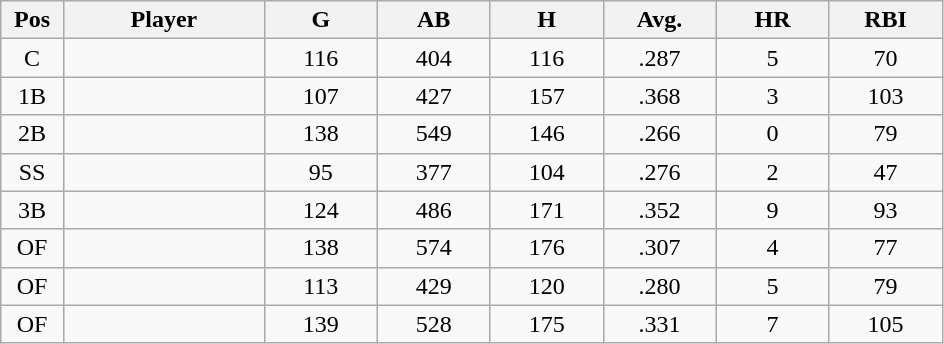<table class="wikitable sortable">
<tr>
<th bgcolor="#DDDDFF" width="5%">Pos</th>
<th bgcolor="#DDDDFF" width="16%">Player</th>
<th bgcolor="#DDDDFF" width="9%">G</th>
<th bgcolor="#DDDDFF" width="9%">AB</th>
<th bgcolor="#DDDDFF" width="9%">H</th>
<th bgcolor="#DDDDFF" width="9%">Avg.</th>
<th bgcolor="#DDDDFF" width="9%">HR</th>
<th bgcolor="#DDDDFF" width="9%">RBI</th>
</tr>
<tr align="center">
<td>C</td>
<td></td>
<td>116</td>
<td>404</td>
<td>116</td>
<td>.287</td>
<td>5</td>
<td>70</td>
</tr>
<tr align="center">
<td>1B</td>
<td></td>
<td>107</td>
<td>427</td>
<td>157</td>
<td>.368</td>
<td>3</td>
<td>103</td>
</tr>
<tr align="center">
<td>2B</td>
<td></td>
<td>138</td>
<td>549</td>
<td>146</td>
<td>.266</td>
<td>0</td>
<td>79</td>
</tr>
<tr align="center">
<td>SS</td>
<td></td>
<td>95</td>
<td>377</td>
<td>104</td>
<td>.276</td>
<td>2</td>
<td>47</td>
</tr>
<tr align="center">
<td>3B</td>
<td></td>
<td>124</td>
<td>486</td>
<td>171</td>
<td>.352</td>
<td>9</td>
<td>93</td>
</tr>
<tr align="center">
<td>OF</td>
<td></td>
<td>138</td>
<td>574</td>
<td>176</td>
<td>.307</td>
<td>4</td>
<td>77</td>
</tr>
<tr align="center">
<td>OF</td>
<td></td>
<td>113</td>
<td>429</td>
<td>120</td>
<td>.280</td>
<td>5</td>
<td>79</td>
</tr>
<tr align="center">
<td>OF</td>
<td></td>
<td>139</td>
<td>528</td>
<td>175</td>
<td>.331</td>
<td>7</td>
<td>105</td>
</tr>
</table>
